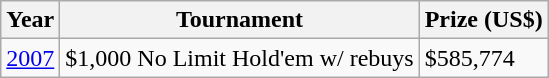<table class="wikitable">
<tr>
<th>Year</th>
<th>Tournament</th>
<th>Prize (US$)</th>
</tr>
<tr>
<td><a href='#'>2007</a></td>
<td>$1,000 No Limit Hold'em w/ rebuys</td>
<td>$585,774</td>
</tr>
</table>
